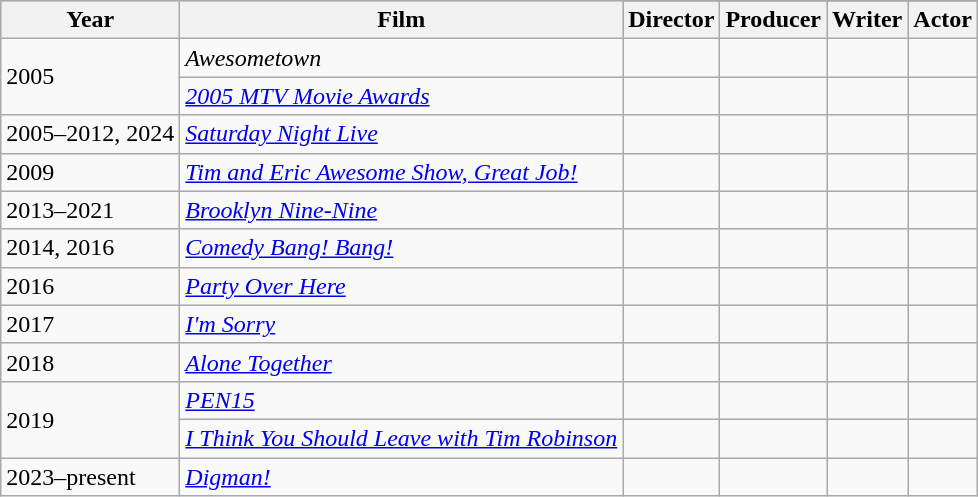<table class="wikitable">
<tr style="background:#b0c4de; text-align:center;">
<th rowspan="2">Year</th>
<th rowspan="2">Film</th>
</tr>
<tr style="background:#b0c4de; text-align:center;">
<th>Director</th>
<th>Producer</th>
<th>Writer</th>
<th>Actor</th>
</tr>
<tr>
<td rowspan="2">2005</td>
<td><em>Awesometown</em></td>
<td></td>
<td></td>
<td></td>
<td></td>
</tr>
<tr>
<td><em><a href='#'>2005 MTV Movie Awards</a></em></td>
<td></td>
<td></td>
<td></td>
<td></td>
</tr>
<tr>
<td>2005–2012, 2024</td>
<td><em><a href='#'>Saturday Night Live</a></em></td>
<td></td>
<td></td>
<td></td>
<td></td>
</tr>
<tr>
<td>2009</td>
<td><em><a href='#'>Tim and Eric Awesome Show, Great Job!</a></em></td>
<td></td>
<td></td>
<td></td>
<td></td>
</tr>
<tr>
<td>2013–2021</td>
<td><em><a href='#'>Brooklyn Nine-Nine</a></em></td>
<td></td>
<td></td>
<td></td>
<td></td>
</tr>
<tr>
<td>2014, 2016</td>
<td><em><a href='#'>Comedy Bang! Bang!</a></em></td>
<td></td>
<td></td>
<td></td>
<td></td>
</tr>
<tr>
<td>2016</td>
<td><em><a href='#'>Party Over Here</a></em></td>
<td></td>
<td></td>
<td></td>
<td></td>
</tr>
<tr>
<td>2017</td>
<td><em><a href='#'>I'm Sorry</a></em></td>
<td></td>
<td></td>
<td></td>
<td></td>
</tr>
<tr>
<td>2018</td>
<td><em><a href='#'>Alone Together</a></em></td>
<td></td>
<td></td>
<td></td>
<td></td>
</tr>
<tr>
<td rowspan="2">2019</td>
<td><em><a href='#'>PEN15</a></em></td>
<td></td>
<td></td>
<td></td>
<td></td>
</tr>
<tr>
<td><em><a href='#'>I Think You Should Leave with Tim Robinson</a></em></td>
<td></td>
<td></td>
<td></td>
<td></td>
</tr>
<tr>
<td>2023–present</td>
<td><em><a href='#'>Digman!</a></em></td>
<td></td>
<td></td>
<td></td>
<td></td>
</tr>
</table>
